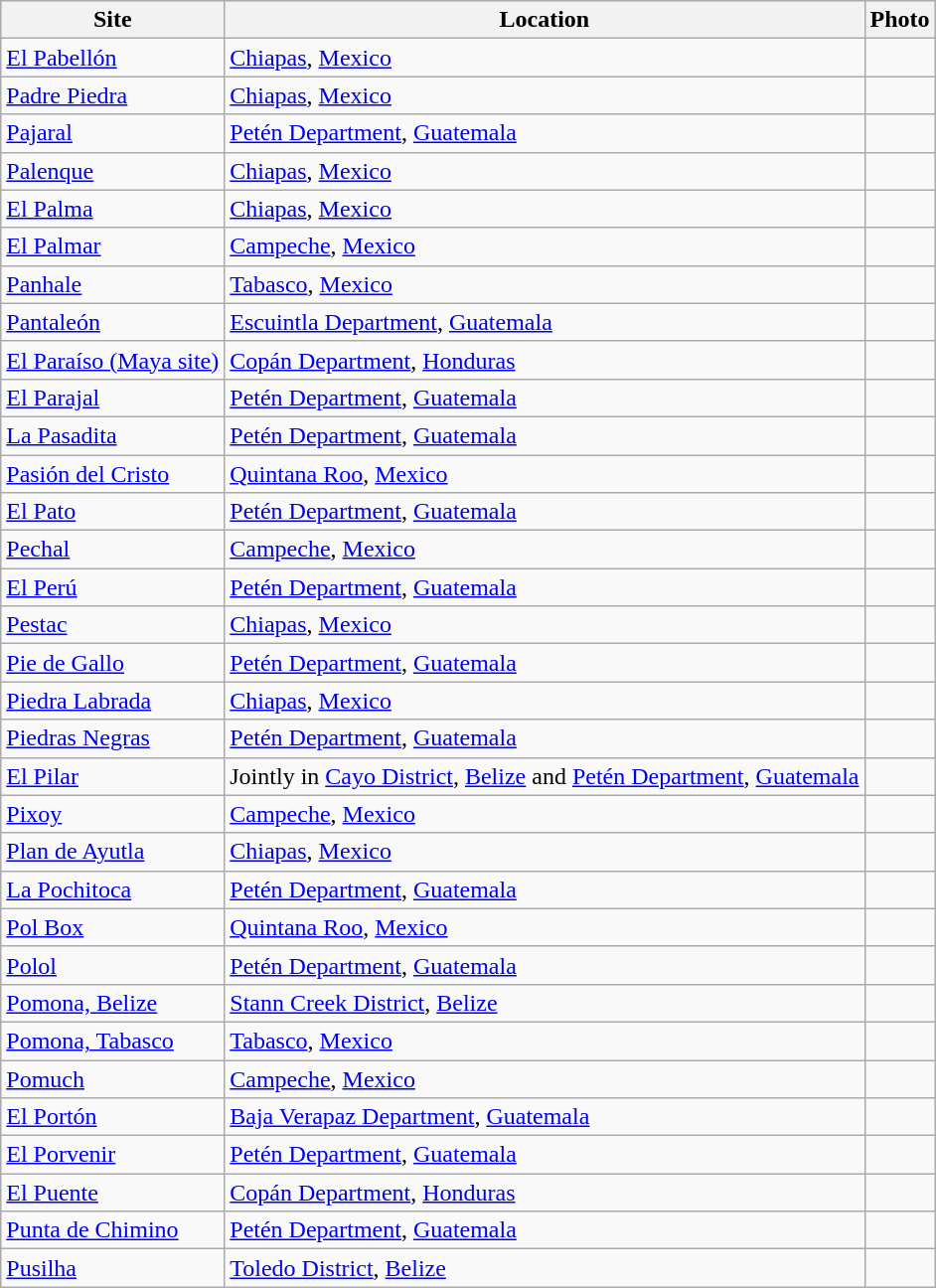<table class="wikitable sortable" align="left" style="margin: 1em auto 1em auto">
<tr>
<th>Site</th>
<th>Location</th>
<th>Photo</th>
</tr>
<tr>
<td><a href='#'>El Pabellón</a></td>
<td><a href='#'>Chiapas</a>, <a href='#'>Mexico</a></td>
<td></td>
</tr>
<tr>
<td><a href='#'>Padre Piedra</a></td>
<td><a href='#'>Chiapas</a>, <a href='#'>Mexico</a></td>
<td></td>
</tr>
<tr>
<td><a href='#'>Pajaral</a></td>
<td><a href='#'>Petén Department</a>, <a href='#'>Guatemala</a></td>
<td></td>
</tr>
<tr>
<td><a href='#'>Palenque</a></td>
<td><a href='#'>Chiapas</a>, <a href='#'>Mexico</a></td>
<td></td>
</tr>
<tr>
<td><a href='#'>El Palma</a></td>
<td><a href='#'>Chiapas</a>, <a href='#'>Mexico</a></td>
<td></td>
</tr>
<tr>
<td><a href='#'>El Palmar</a></td>
<td><a href='#'>Campeche</a>, <a href='#'>Mexico</a></td>
<td></td>
</tr>
<tr>
<td><a href='#'>Panhale</a></td>
<td><a href='#'>Tabasco</a>, <a href='#'>Mexico</a></td>
<td></td>
</tr>
<tr>
<td><a href='#'>Pantaleón</a></td>
<td><a href='#'>Escuintla Department</a>, <a href='#'>Guatemala</a></td>
<td></td>
</tr>
<tr>
<td><a href='#'>El Paraíso (Maya site)</a></td>
<td><a href='#'>Copán Department</a>, <a href='#'>Honduras</a></td>
<td></td>
</tr>
<tr>
<td><a href='#'>El Parajal</a></td>
<td><a href='#'>Petén Department</a>, <a href='#'>Guatemala</a></td>
<td></td>
</tr>
<tr>
<td><a href='#'>La Pasadita</a></td>
<td><a href='#'>Petén Department</a>, <a href='#'>Guatemala</a></td>
<td></td>
</tr>
<tr>
<td><a href='#'>Pasión del Cristo</a></td>
<td><a href='#'>Quintana Roo</a>, <a href='#'>Mexico</a></td>
<td></td>
</tr>
<tr>
<td><a href='#'>El Pato</a></td>
<td><a href='#'>Petén Department</a>, <a href='#'>Guatemala</a></td>
<td></td>
</tr>
<tr>
<td><a href='#'>Pechal</a></td>
<td><a href='#'>Campeche</a>, <a href='#'>Mexico</a></td>
<td></td>
</tr>
<tr>
<td><a href='#'>El Perú</a></td>
<td><a href='#'>Petén Department</a>, <a href='#'>Guatemala</a></td>
<td></td>
</tr>
<tr>
<td><a href='#'>Pestac</a></td>
<td><a href='#'>Chiapas</a>, <a href='#'>Mexico</a></td>
<td></td>
</tr>
<tr>
<td><a href='#'>Pie de Gallo</a></td>
<td><a href='#'>Petén Department</a>, <a href='#'>Guatemala</a></td>
<td></td>
</tr>
<tr>
<td><a href='#'>Piedra Labrada</a></td>
<td><a href='#'>Chiapas</a>, <a href='#'>Mexico</a></td>
<td></td>
</tr>
<tr>
<td><a href='#'>Piedras Negras</a></td>
<td><a href='#'>Petén Department</a>, <a href='#'>Guatemala</a></td>
<td></td>
</tr>
<tr>
<td><a href='#'>El Pilar</a></td>
<td>Jointly in <a href='#'>Cayo District</a>, <a href='#'>Belize</a> and <a href='#'>Petén Department</a>, <a href='#'>Guatemala</a></td>
<td></td>
</tr>
<tr>
<td><a href='#'>Pixoy</a></td>
<td><a href='#'>Campeche</a>, <a href='#'>Mexico</a></td>
<td></td>
</tr>
<tr>
<td><a href='#'>Plan de Ayutla</a></td>
<td><a href='#'>Chiapas</a>, <a href='#'>Mexico</a></td>
<td></td>
</tr>
<tr>
<td><a href='#'>La Pochitoca</a></td>
<td><a href='#'>Petén Department</a>, <a href='#'>Guatemala</a></td>
<td></td>
</tr>
<tr>
<td><a href='#'>Pol Box</a></td>
<td><a href='#'>Quintana Roo</a>, <a href='#'>Mexico</a></td>
<td></td>
</tr>
<tr>
<td><a href='#'>Polol</a></td>
<td><a href='#'>Petén Department</a>, <a href='#'>Guatemala</a></td>
<td></td>
</tr>
<tr>
<td><a href='#'>Pomona, Belize</a></td>
<td><a href='#'>Stann Creek District</a>, <a href='#'>Belize</a></td>
<td></td>
</tr>
<tr>
<td><a href='#'>Pomona, Tabasco</a></td>
<td><a href='#'>Tabasco</a>, <a href='#'>Mexico</a></td>
<td></td>
</tr>
<tr>
<td><a href='#'>Pomuch</a></td>
<td><a href='#'>Campeche</a>, <a href='#'>Mexico</a></td>
<td></td>
</tr>
<tr>
<td><a href='#'>El Portón</a></td>
<td><a href='#'>Baja Verapaz Department</a>, <a href='#'>Guatemala</a></td>
<td></td>
</tr>
<tr>
<td><a href='#'>El Porvenir</a></td>
<td><a href='#'>Petén Department</a>, <a href='#'>Guatemala</a></td>
<td></td>
</tr>
<tr>
<td><a href='#'>El Puente</a></td>
<td><a href='#'>Copán Department</a>, <a href='#'>Honduras</a></td>
<td></td>
</tr>
<tr>
<td><a href='#'>Punta de Chimino</a></td>
<td><a href='#'>Petén Department</a>, <a href='#'>Guatemala</a></td>
<td></td>
</tr>
<tr>
<td><a href='#'>Pusilha</a></td>
<td><a href='#'>Toledo District</a>, <a href='#'>Belize</a></td>
<td></td>
</tr>
</table>
